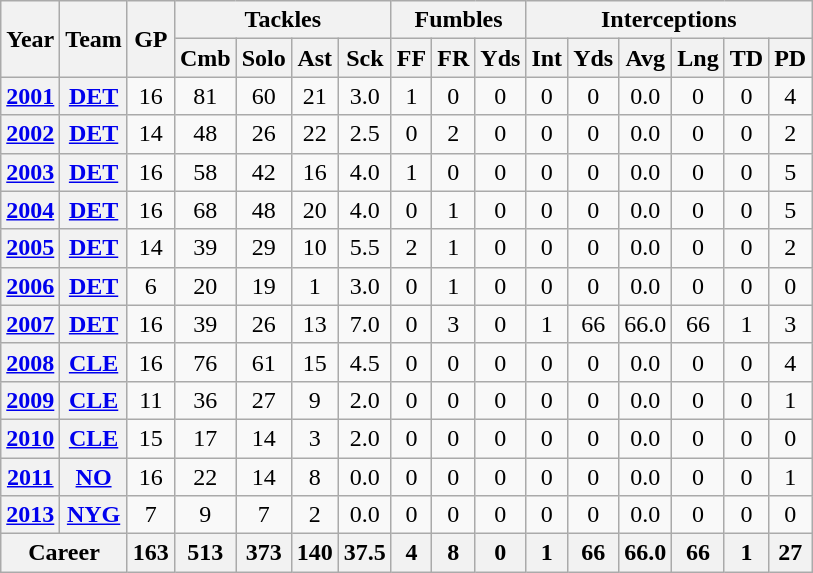<table class="wikitable" style="text-align: center;">
<tr>
<th rowspan="2">Year</th>
<th rowspan="2">Team</th>
<th rowspan="2">GP</th>
<th colspan="4">Tackles</th>
<th colspan="3">Fumbles</th>
<th colspan="6">Interceptions</th>
</tr>
<tr>
<th>Cmb</th>
<th>Solo</th>
<th>Ast</th>
<th>Sck</th>
<th>FF</th>
<th>FR</th>
<th>Yds</th>
<th>Int</th>
<th>Yds</th>
<th>Avg</th>
<th>Lng</th>
<th>TD</th>
<th>PD</th>
</tr>
<tr>
<th><a href='#'>2001</a></th>
<th><a href='#'>DET</a></th>
<td>16</td>
<td>81</td>
<td>60</td>
<td>21</td>
<td>3.0</td>
<td>1</td>
<td>0</td>
<td>0</td>
<td>0</td>
<td>0</td>
<td>0.0</td>
<td>0</td>
<td>0</td>
<td>4</td>
</tr>
<tr>
<th><a href='#'>2002</a></th>
<th><a href='#'>DET</a></th>
<td>14</td>
<td>48</td>
<td>26</td>
<td>22</td>
<td>2.5</td>
<td>0</td>
<td>2</td>
<td>0</td>
<td>0</td>
<td>0</td>
<td>0.0</td>
<td>0</td>
<td>0</td>
<td>2</td>
</tr>
<tr>
<th><a href='#'>2003</a></th>
<th><a href='#'>DET</a></th>
<td>16</td>
<td>58</td>
<td>42</td>
<td>16</td>
<td>4.0</td>
<td>1</td>
<td>0</td>
<td>0</td>
<td>0</td>
<td>0</td>
<td>0.0</td>
<td>0</td>
<td>0</td>
<td>5</td>
</tr>
<tr>
<th><a href='#'>2004</a></th>
<th><a href='#'>DET</a></th>
<td>16</td>
<td>68</td>
<td>48</td>
<td>20</td>
<td>4.0</td>
<td>0</td>
<td>1</td>
<td>0</td>
<td>0</td>
<td>0</td>
<td>0.0</td>
<td>0</td>
<td>0</td>
<td>5</td>
</tr>
<tr>
<th><a href='#'>2005</a></th>
<th><a href='#'>DET</a></th>
<td>14</td>
<td>39</td>
<td>29</td>
<td>10</td>
<td>5.5</td>
<td>2</td>
<td>1</td>
<td>0</td>
<td>0</td>
<td>0</td>
<td>0.0</td>
<td>0</td>
<td>0</td>
<td>2</td>
</tr>
<tr>
<th><a href='#'>2006</a></th>
<th><a href='#'>DET</a></th>
<td>6</td>
<td>20</td>
<td>19</td>
<td>1</td>
<td>3.0</td>
<td>0</td>
<td>1</td>
<td>0</td>
<td>0</td>
<td>0</td>
<td>0.0</td>
<td>0</td>
<td>0</td>
<td>0</td>
</tr>
<tr>
<th><a href='#'>2007</a></th>
<th><a href='#'>DET</a></th>
<td>16</td>
<td>39</td>
<td>26</td>
<td>13</td>
<td>7.0</td>
<td>0</td>
<td>3</td>
<td>0</td>
<td>1</td>
<td>66</td>
<td>66.0</td>
<td>66</td>
<td>1</td>
<td>3</td>
</tr>
<tr>
<th><a href='#'>2008</a></th>
<th><a href='#'>CLE</a></th>
<td>16</td>
<td>76</td>
<td>61</td>
<td>15</td>
<td>4.5</td>
<td>0</td>
<td>0</td>
<td>0</td>
<td>0</td>
<td>0</td>
<td>0.0</td>
<td>0</td>
<td>0</td>
<td>4</td>
</tr>
<tr>
<th><a href='#'>2009</a></th>
<th><a href='#'>CLE</a></th>
<td>11</td>
<td>36</td>
<td>27</td>
<td>9</td>
<td>2.0</td>
<td>0</td>
<td>0</td>
<td>0</td>
<td>0</td>
<td>0</td>
<td>0.0</td>
<td>0</td>
<td>0</td>
<td>1</td>
</tr>
<tr>
<th><a href='#'>2010</a></th>
<th><a href='#'>CLE</a></th>
<td>15</td>
<td>17</td>
<td>14</td>
<td>3</td>
<td>2.0</td>
<td>0</td>
<td>0</td>
<td>0</td>
<td>0</td>
<td>0</td>
<td>0.0</td>
<td>0</td>
<td>0</td>
<td>0</td>
</tr>
<tr>
<th><a href='#'>2011</a></th>
<th><a href='#'>NO</a></th>
<td>16</td>
<td>22</td>
<td>14</td>
<td>8</td>
<td>0.0</td>
<td>0</td>
<td>0</td>
<td>0</td>
<td>0</td>
<td>0</td>
<td>0.0</td>
<td>0</td>
<td>0</td>
<td>1</td>
</tr>
<tr>
<th><a href='#'>2013</a></th>
<th><a href='#'>NYG</a></th>
<td>7</td>
<td>9</td>
<td>7</td>
<td>2</td>
<td>0.0</td>
<td>0</td>
<td>0</td>
<td>0</td>
<td>0</td>
<td>0</td>
<td>0.0</td>
<td>0</td>
<td>0</td>
<td>0</td>
</tr>
<tr>
<th colspan="2">Career</th>
<th>163</th>
<th>513</th>
<th>373</th>
<th>140</th>
<th>37.5</th>
<th>4</th>
<th>8</th>
<th>0</th>
<th>1</th>
<th>66</th>
<th>66.0</th>
<th>66</th>
<th>1</th>
<th>27</th>
</tr>
</table>
